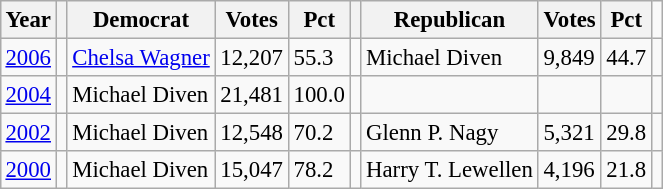<table class="wikitable" style="margin:0.5em ; font-size:95%">
<tr>
<th>Year</th>
<th></th>
<th>Democrat</th>
<th>Votes</th>
<th>Pct</th>
<th></th>
<th>Republican</th>
<th>Votes</th>
<th>Pct</th>
</tr>
<tr>
<td><a href='#'>2006</a></td>
<td></td>
<td><a href='#'>Chelsa Wagner</a></td>
<td>12,207</td>
<td>55.3</td>
<td></td>
<td>Michael Diven</td>
<td>9,849</td>
<td>44.7</td>
<td></td>
</tr>
<tr>
<td><a href='#'>2004</a></td>
<td></td>
<td>Michael Diven</td>
<td>21,481</td>
<td>100.0</td>
<td></td>
<td></td>
<td></td>
<td></td>
<td></td>
</tr>
<tr>
<td><a href='#'>2002</a></td>
<td></td>
<td>Michael Diven</td>
<td>12,548</td>
<td>70.2</td>
<td></td>
<td>Glenn P. Nagy</td>
<td>5,321</td>
<td>29.8</td>
<td></td>
</tr>
<tr>
<td><a href='#'>2000</a></td>
<td></td>
<td>Michael Diven</td>
<td>15,047</td>
<td>78.2</td>
<td></td>
<td>Harry T. Lewellen</td>
<td>4,196</td>
<td>21.8</td>
<td></td>
</tr>
</table>
